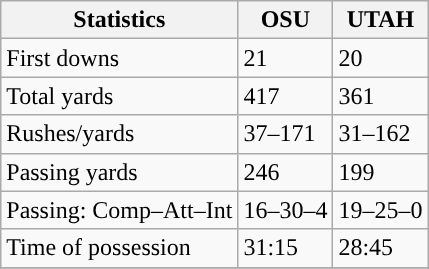<table class="wikitable" style="float: left;">
<tr>
<th>Statistics</th>
<th>OSU</th>
<th>UTAH</th>
</tr>
<tr>
<td>First downs</td>
<td>21</td>
<td>20</td>
</tr>
<tr>
<td>Total yards</td>
<td>417</td>
<td>361</td>
</tr>
<tr>
<td>Rushes/yards</td>
<td>37–171</td>
<td>31–162</td>
</tr>
<tr>
<td>Passing yards</td>
<td>246</td>
<td>199</td>
</tr>
<tr>
<td>Passing: Comp–Att–Int</td>
<td>16–30–4</td>
<td>19–25–0</td>
</tr>
<tr>
<td>Time of possession</td>
<td>31:15</td>
<td>28:45</td>
</tr>
<tr>
</tr>
</table>
